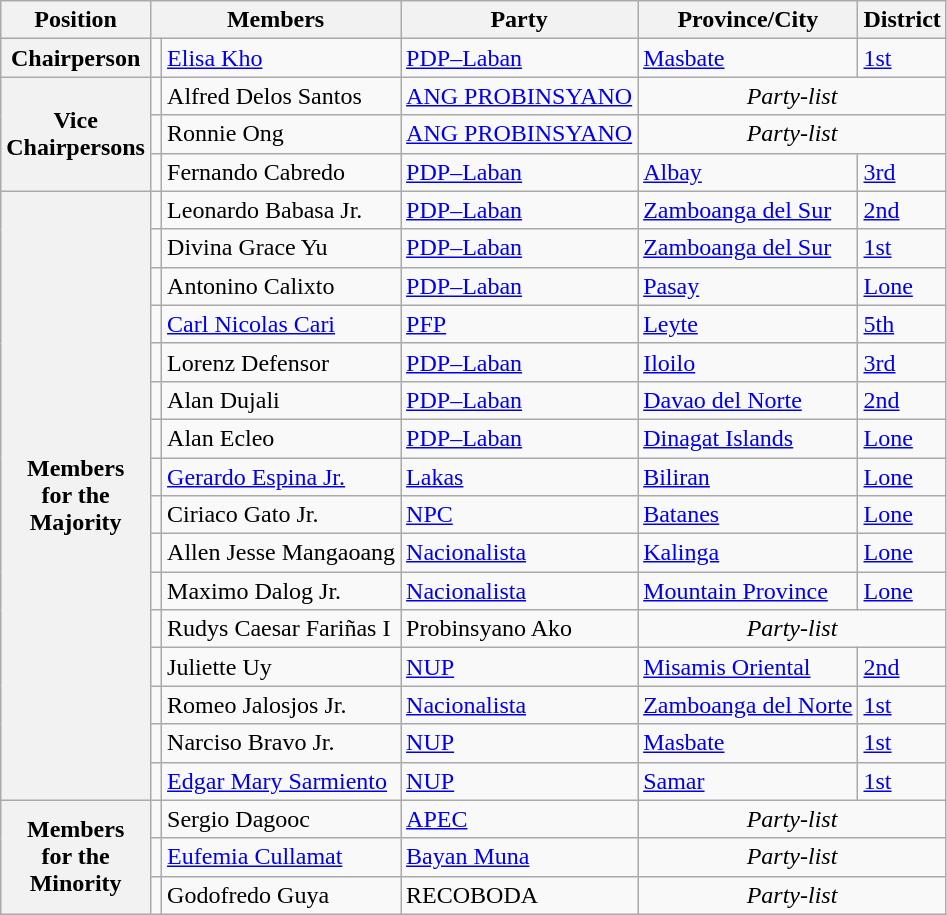<table class="wikitable" style="font-size: 100%;">
<tr>
<th>Position</th>
<th colspan="2">Members</th>
<th>Party</th>
<th>Province/City</th>
<th>District</th>
</tr>
<tr>
<th>Chairperson</th>
<td></td>
<td><a href='#'>Elisa Kho</a></td>
<td><a href='#'>PDP–Laban</a></td>
<td><a href='#'>Masbate</a></td>
<td><a href='#'>1st</a></td>
</tr>
<tr>
<th rowspan="3">Vice<br>Chairpersons</th>
<td></td>
<td>Alfred Delos Santos</td>
<td><a href='#'>ANG PROBINSYANO</a></td>
<td align="center" colspan="2"><em>Party-list</em></td>
</tr>
<tr>
<td></td>
<td>Ronnie Ong</td>
<td><a href='#'>ANG PROBINSYANO</a></td>
<td align="center" colspan="2"><em>Party-list</em></td>
</tr>
<tr>
<td></td>
<td>Fernando Cabredo</td>
<td><a href='#'>PDP–Laban</a></td>
<td><a href='#'>Albay</a></td>
<td><a href='#'>3rd</a></td>
</tr>
<tr>
<th rowspan="16">Members<br>for the<br>Majority</th>
<td></td>
<td>Leonardo Babasa Jr.</td>
<td><a href='#'>PDP–Laban</a></td>
<td><a href='#'>Zamboanga del Sur</a></td>
<td><a href='#'>2nd</a></td>
</tr>
<tr>
<td></td>
<td>Divina Grace Yu</td>
<td><a href='#'>PDP–Laban</a></td>
<td><a href='#'>Zamboanga del Sur</a></td>
<td><a href='#'>1st</a></td>
</tr>
<tr>
<td></td>
<td>Antonino Calixto</td>
<td><a href='#'>PDP–Laban</a></td>
<td><a href='#'>Pasay</a></td>
<td><a href='#'>Lone</a></td>
</tr>
<tr>
<td></td>
<td><a href='#'>Carl Nicolas Cari</a></td>
<td><a href='#'>PFP</a></td>
<td><a href='#'>Leyte</a></td>
<td><a href='#'>5th</a></td>
</tr>
<tr>
<td></td>
<td>Lorenz Defensor</td>
<td><a href='#'>PDP–Laban</a></td>
<td><a href='#'>Iloilo</a></td>
<td><a href='#'>3rd</a></td>
</tr>
<tr>
<td></td>
<td>Alan Dujali</td>
<td><a href='#'>PDP–Laban</a></td>
<td><a href='#'>Davao del Norte</a></td>
<td><a href='#'>2nd</a></td>
</tr>
<tr>
<td></td>
<td>Alan Ecleo</td>
<td><a href='#'>PDP–Laban</a></td>
<td><a href='#'>Dinagat Islands</a></td>
<td><a href='#'>Lone</a></td>
</tr>
<tr>
<td></td>
<td><a href='#'>Gerardo Espina Jr.</a></td>
<td><a href='#'>Lakas</a></td>
<td><a href='#'>Biliran</a></td>
<td><a href='#'>Lone</a></td>
</tr>
<tr>
<td></td>
<td>Ciriaco Gato Jr.</td>
<td><a href='#'>NPC</a></td>
<td><a href='#'>Batanes</a></td>
<td><a href='#'>Lone</a></td>
</tr>
<tr>
<td></td>
<td>Allen Jesse Mangaoang</td>
<td><a href='#'>Nacionalista</a></td>
<td><a href='#'>Kalinga</a></td>
<td><a href='#'>Lone</a></td>
</tr>
<tr>
<td></td>
<td>Maximo Dalog Jr.</td>
<td><a href='#'>Nacionalista</a></td>
<td><a href='#'>Mountain Province</a></td>
<td><a href='#'>Lone</a></td>
</tr>
<tr>
<td></td>
<td>Rudys Caesar Fariñas I</td>
<td>Probinsyano Ako</td>
<td align="center" colspan="2"><em>Party-list</em></td>
</tr>
<tr>
<td></td>
<td>Juliette Uy</td>
<td><a href='#'>NUP</a></td>
<td><a href='#'>Misamis Oriental</a></td>
<td><a href='#'>2nd</a></td>
</tr>
<tr>
<td></td>
<td>Romeo Jalosjos Jr.</td>
<td><a href='#'>Nacionalista</a></td>
<td><a href='#'>Zamboanga del Norte</a></td>
<td><a href='#'>1st</a></td>
</tr>
<tr>
<td></td>
<td>Narciso Bravo Jr.</td>
<td><a href='#'>NUP</a></td>
<td><a href='#'>Masbate</a></td>
<td><a href='#'>1st</a></td>
</tr>
<tr>
<td></td>
<td><a href='#'>Edgar Mary Sarmiento</a></td>
<td><a href='#'>NUP</a></td>
<td><a href='#'>Samar</a></td>
<td><a href='#'>1st</a></td>
</tr>
<tr>
<th rowspan="3">Members<br>for the<br>Minority</th>
<td></td>
<td>Sergio Dagooc</td>
<td><a href='#'>APEC</a></td>
<td align="center" colspan="2"><em>Party-list</em></td>
</tr>
<tr>
<td></td>
<td><a href='#'>Eufemia Cullamat</a></td>
<td><a href='#'>Bayan Muna</a></td>
<td align="center" colspan="2"><em>Party-list</em></td>
</tr>
<tr>
<td></td>
<td>Godofredo Guya</td>
<td>RECOBODA</td>
<td align="center" colspan="2"><em>Party-list</em></td>
</tr>
</table>
